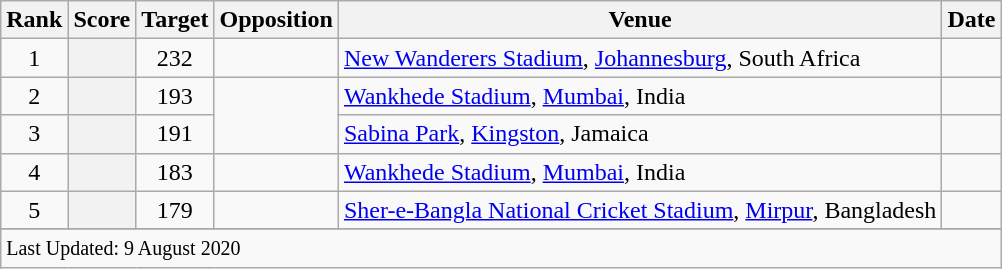<table class="wikitable plainrowheaders sortable">
<tr>
<th scope=col>Rank</th>
<th scope=col>Score</th>
<th scope=col>Target</th>
<th scope=col>Opposition</th>
<th scope=col>Venue</th>
<th scope=col>Date</th>
</tr>
<tr>
<td align=center>1</td>
<th scope=row style=text-align:center;></th>
<td align=center>232</td>
<td></td>
<td><a href='#'>New Wanderers Stadium</a>, <a href='#'>Johannesburg</a>, South Africa</td>
<td></td>
</tr>
<tr>
<td align=center>2</td>
<th scope=row style=text-align:center;></th>
<td align=center>193</td>
<td rowspan=2></td>
<td><a href='#'>Wankhede Stadium</a>, <a href='#'>Mumbai</a>, India</td>
<td> </td>
</tr>
<tr>
<td align=center>3</td>
<th scope=row style=text-align:center;></th>
<td align=center>191</td>
<td><a href='#'>Sabina Park</a>, <a href='#'>Kingston</a>, Jamaica</td>
<td></td>
</tr>
<tr>
<td align=center>4</td>
<th scope=row style=text-align:center;></th>
<td align=center>183</td>
<td></td>
<td><a href='#'>Wankhede Stadium</a>, <a href='#'>Mumbai</a>, India</td>
<td> </td>
</tr>
<tr>
<td align=center>5</td>
<th scope=row style=text-align:center;></th>
<td align=center>179</td>
<td></td>
<td><a href='#'>Sher-e-Bangla National Cricket Stadium</a>, <a href='#'>Mirpur</a>, Bangladesh</td>
<td> </td>
</tr>
<tr>
</tr>
<tr class=sortbottom>
<td colspan=6><small>Last Updated: 9 August 2020</small></td>
</tr>
</table>
